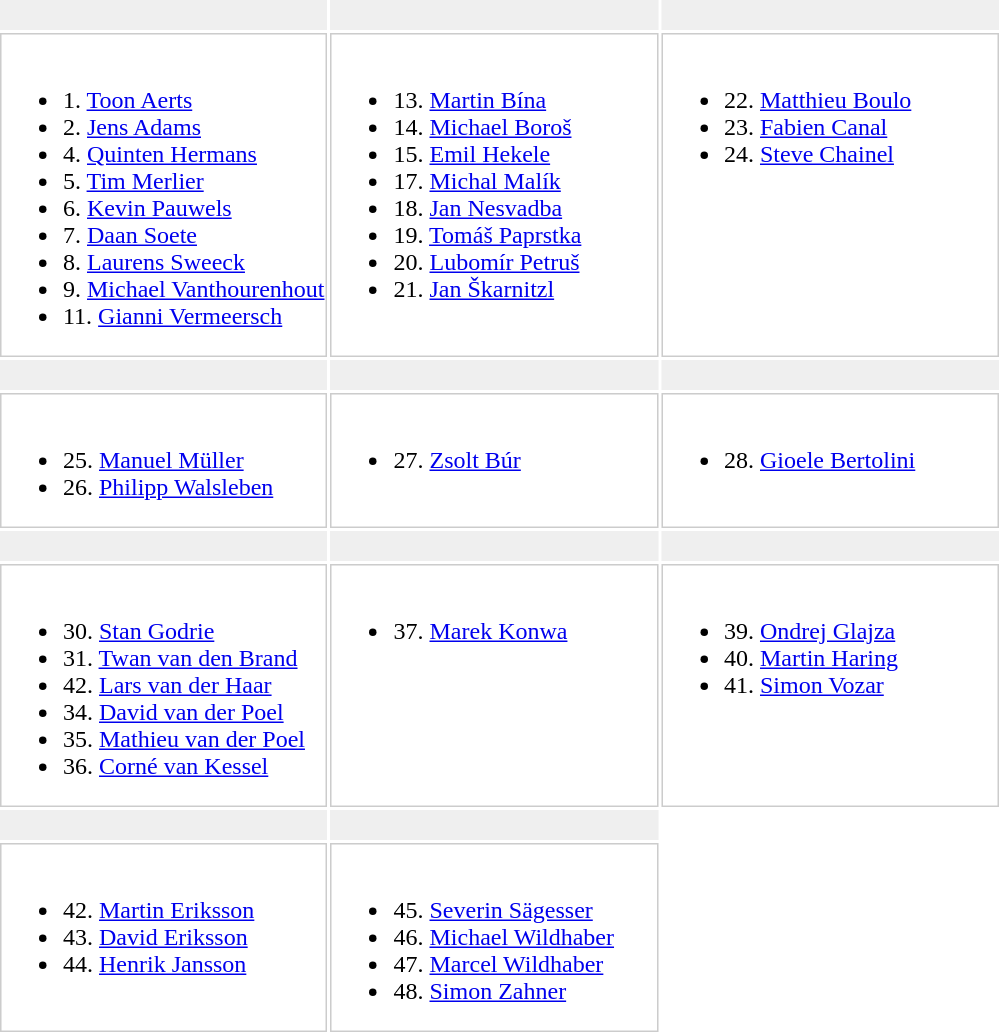<table>
<tr align=center bgcolor="#EFEFEF">
<td width="33%"><br></td>
<td width="33%"><br></td>
<td width="34%"><br></td>
</tr>
<tr valign="top">
<td style="border:solid; border-width:1px; border-color:#CCCCCC;"><br><ul><li>1. <a href='#'>Toon Aerts</a></li><li>2. <a href='#'>Jens Adams</a></li><li>4. <a href='#'>Quinten Hermans</a></li><li>5. <a href='#'>Tim Merlier</a></li><li>6. <a href='#'>Kevin Pauwels</a></li><li>7. <a href='#'>Daan Soete</a></li><li>8. <a href='#'>Laurens Sweeck</a></li><li>9. <a href='#'>Michael Vanthourenhout</a></li><li>11. <a href='#'>Gianni Vermeersch</a></li></ul></td>
<td style="border:solid; border-width:1px; border-color:#CCCCCC;"><br><ul><li>13. <a href='#'>Martin Bína</a></li><li>14. <a href='#'>Michael Boroš</a></li><li>15. <a href='#'>Emil Hekele</a></li><li>17. <a href='#'>Michal Malík</a></li><li>18. <a href='#'>Jan Nesvadba</a></li><li>19. <a href='#'>Tomáš Paprstka</a></li><li>20. <a href='#'>Lubomír Petruš</a></li><li>21. <a href='#'>Jan Škarnitzl</a></li></ul></td>
<td style="border:solid; border-width:1px; border-color:#CCCCCC;"><br><ul><li>22. <a href='#'>Matthieu Boulo</a></li><li>23. <a href='#'>Fabien Canal</a></li><li>24. <a href='#'>Steve Chainel</a></li></ul></td>
</tr>
<tr align=center bgcolor="#EFEFEF">
<td><br></td>
<td><br></td>
<td><br></td>
</tr>
<tr valign="top">
<td style="border:solid; border-width:1px; border-color:#CCCCCC;"><br><ul><li>25. <a href='#'>Manuel Müller</a></li><li>26. <a href='#'>Philipp Walsleben</a></li></ul></td>
<td style="border:solid; border-width:1px; border-color:#CCCCCC;"><br><ul><li>27. <a href='#'>Zsolt Búr</a></li></ul></td>
<td style="border:solid; border-width:1px; border-color:#CCCCCC;"><br><ul><li>28. <a href='#'>Gioele Bertolini</a></li></ul></td>
</tr>
<tr align=center bgcolor="#EFEFEF">
<td><br></td>
<td><br></td>
<td><br></td>
</tr>
<tr valign="top">
<td style="border:solid; border-width:1px; border-color:#CCCCCC;"><br><ul><li>30. <a href='#'>Stan Godrie</a></li><li>31. <a href='#'>Twan van den Brand</a></li><li>42. <a href='#'>Lars van der Haar</a></li><li>34. <a href='#'>David van der Poel</a></li><li>35. <a href='#'>Mathieu van der Poel</a></li><li>36. <a href='#'>Corné van Kessel</a></li></ul></td>
<td style="border:solid; border-width:1px; border-color:#CCCCCC;"><br><ul><li>37. <a href='#'>Marek Konwa</a></li></ul></td>
<td style="border:solid; border-width:1px; border-color:#CCCCCC;"><br><ul><li>39. <a href='#'>Ondrej Glajza</a></li><li>40. <a href='#'>Martin Haring</a></li><li>41. <a href='#'>Simon Vozar</a></li></ul></td>
</tr>
<tr align=center bgcolor="#EFEFEF">
<td><br></td>
<td><br></td>
</tr>
<tr valign="top">
<td style="border:solid; border-width:1px; border-color:#CCCCCC;"><br><ul><li>42. <a href='#'>Martin Eriksson</a></li><li>43. <a href='#'>David Eriksson</a></li><li>44. <a href='#'>Henrik Jansson</a></li></ul></td>
<td style="border:solid; border-width:1px; border-color:#CCCCCC;"><br><ul><li>45. <a href='#'>Severin Sägesser</a></li><li>46. <a href='#'>Michael Wildhaber</a></li><li>47. <a href='#'>Marcel Wildhaber</a></li><li>48. <a href='#'>Simon Zahner</a></li></ul></td>
</tr>
</table>
